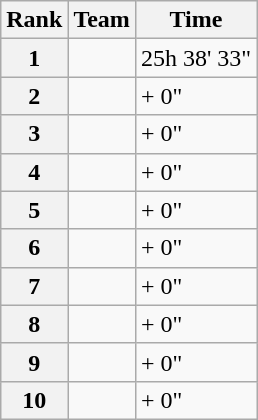<table class="wikitable" margin-bottom:0;">
<tr>
<th scope="col">Rank</th>
<th scope="col">Team</th>
<th scope="col">Time</th>
</tr>
<tr>
<th scope="row">1</th>
<td> </td>
<td>25h 38' 33"</td>
</tr>
<tr>
<th scope="row">2</th>
<td> </td>
<td>+ 0"</td>
</tr>
<tr>
<th scope="row">3</th>
<td> </td>
<td>+ 0"</td>
</tr>
<tr>
<th scope="row">4</th>
<td> </td>
<td>+ 0"</td>
</tr>
<tr>
<th scope="row">5</th>
<td> </td>
<td>+ 0"</td>
</tr>
<tr>
<th scope="row">6</th>
<td> </td>
<td>+ 0"</td>
</tr>
<tr>
<th scope="row">7</th>
<td> </td>
<td>+ 0"</td>
</tr>
<tr>
<th scope="row">8</th>
<td> </td>
<td>+ 0"</td>
</tr>
<tr>
<th scope="row">9</th>
<td> </td>
<td>+ 0"</td>
</tr>
<tr>
<th scope="row">10</th>
<td> </td>
<td>+ 0"</td>
</tr>
</table>
